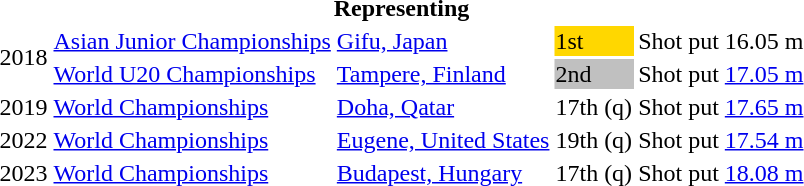<table>
<tr>
<th colspan="6">Representing </th>
</tr>
<tr>
<td rowspan=2>2018</td>
<td><a href='#'>Asian Junior Championships</a></td>
<td><a href='#'>Gifu, Japan</a></td>
<td bgcolor=gold>1st</td>
<td>Shot put</td>
<td>16.05 m</td>
</tr>
<tr>
<td><a href='#'>World U20 Championships</a></td>
<td><a href='#'>Tampere, Finland</a></td>
<td bgcolor=silver>2nd</td>
<td>Shot put</td>
<td><a href='#'>17.05 m</a></td>
</tr>
<tr>
<td>2019</td>
<td><a href='#'>World Championships</a></td>
<td><a href='#'>Doha, Qatar</a></td>
<td>17th (q)</td>
<td>Shot put</td>
<td><a href='#'>17.65 m</a></td>
</tr>
<tr>
<td>2022</td>
<td><a href='#'>World Championships</a></td>
<td><a href='#'>Eugene, United States</a></td>
<td>19th (q)</td>
<td>Shot put</td>
<td><a href='#'>17.54 m</a></td>
</tr>
<tr>
<td>2023</td>
<td><a href='#'>World Championships</a></td>
<td><a href='#'>Budapest, Hungary</a></td>
<td>17th (q)</td>
<td>Shot put</td>
<td><a href='#'>18.08 m</a></td>
</tr>
</table>
